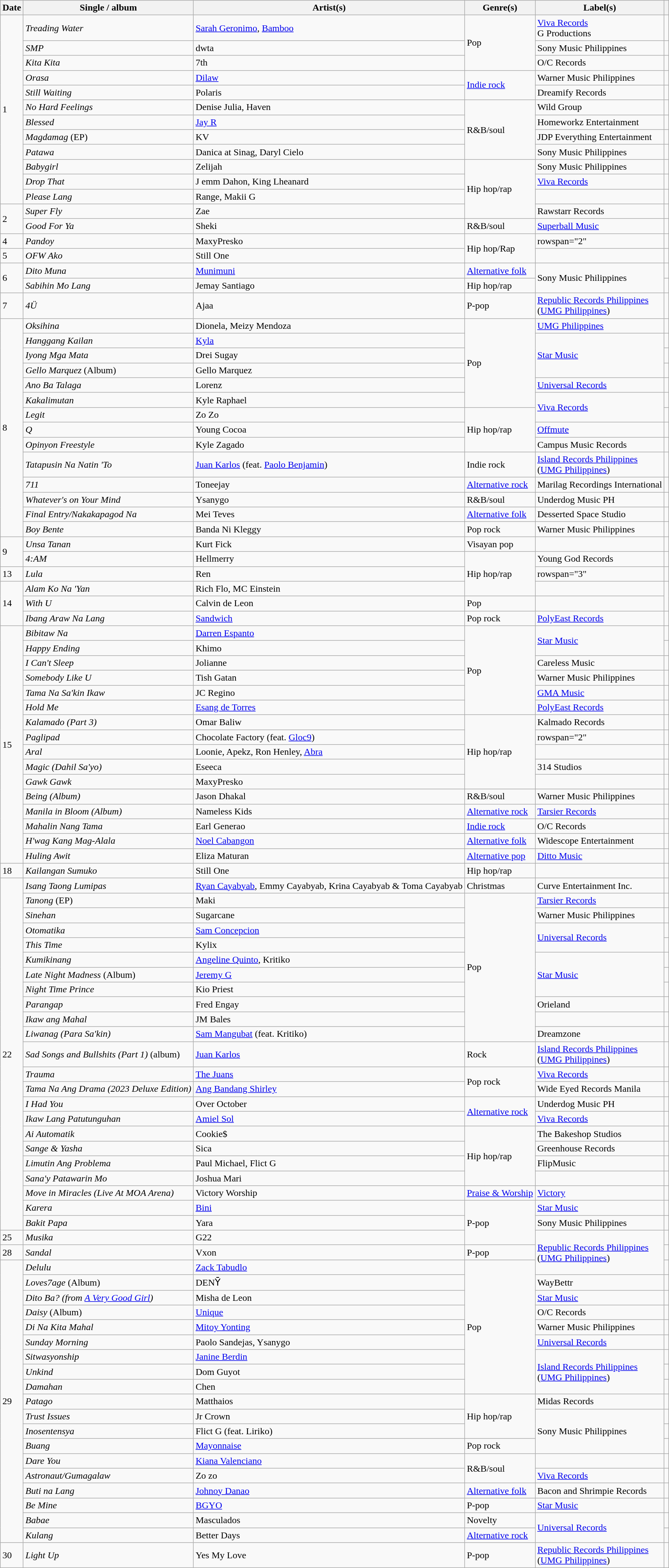<table class="wikitable">
<tr>
<th>Date</th>
<th>Single / album</th>
<th>Artist(s)</th>
<th>Genre(s)</th>
<th>Label(s)</th>
<th></th>
</tr>
<tr>
<td rowspan="12">1</td>
<td><em>Treading Water</em></td>
<td><a href='#'>Sarah Geronimo</a>, <a href='#'>Bamboo</a></td>
<td rowspan="3">Pop</td>
<td><a href='#'>Viva Records</a><br>G Productions</td>
<td></td>
</tr>
<tr>
<td><em>SMP</em></td>
<td>dwta</td>
<td>Sony Music Philippines</td>
<td></td>
</tr>
<tr>
<td><em>Kita Kita</em></td>
<td>7th</td>
<td>O/C Records</td>
<td></td>
</tr>
<tr>
<td><em>Orasa</em></td>
<td><a href='#'>Dilaw</a></td>
<td rowspan="2"><a href='#'>Indie rock</a></td>
<td rowspan="1">Warner Music Philippines</td>
<td></td>
</tr>
<tr>
<td><em>Still Waiting</em></td>
<td>Polaris</td>
<td>Dreamify Records</td>
</tr>
<tr>
<td><em>No Hard Feelings</em></td>
<td>Denise Julia, Haven</td>
<td rowspan="4">R&B/soul</td>
<td>Wild Group</td>
<td></td>
</tr>
<tr>
<td><em>Blessed</em></td>
<td><a href='#'>Jay R</a></td>
<td>Homeworkz Entertainment</td>
<td></td>
</tr>
<tr>
<td><em>Magdamag</em> (EP)</td>
<td>KV</td>
<td>JDP Everything Entertainment</td>
<td></td>
</tr>
<tr>
<td><em>Patawa</em></td>
<td>Danica at Sinag, Daryl Cielo</td>
<td>Sony Music Philippines</td>
<td></td>
</tr>
<tr>
<td><em>Babygirl</em></td>
<td>Zelijah</td>
<td rowspan="4">Hip hop/rap</td>
<td>Sony Music Philippines</td>
<td></td>
</tr>
<tr>
<td><em>Drop That</em></td>
<td>J emm Dahon, King Lheanard</td>
<td><a href='#'>Viva Records</a></td>
<td></td>
</tr>
<tr>
<td><em>Please Lang</em></td>
<td>Range, Makii G</td>
<td></td>
<td></td>
</tr>
<tr>
<td rowspan="2">2</td>
<td><em>Super Fly</em></td>
<td>Zae</td>
<td>Rawstarr Records</td>
<td></td>
</tr>
<tr>
<td><em>Good For Ya</em></td>
<td>Sheki</td>
<td>R&B/soul</td>
<td><a href='#'>Superball Music</a></td>
<td></td>
</tr>
<tr>
<td>4</td>
<td><em>Pandoy</em></td>
<td>MaxyPresko</td>
<td rowspan="2">Hip hop/Rap</td>
<td>rowspan="2" </td>
<td></td>
</tr>
<tr>
<td>5</td>
<td><em>OFW Ako</em></td>
<td>Still One</td>
<td></td>
</tr>
<tr>
<td rowspan="2">6</td>
<td><em>Dito Muna</em></td>
<td><a href='#'>Munimuni</a></td>
<td><a href='#'>Alternative folk</a></td>
<td rowspan="2">Sony Music Philippines</td>
<td></td>
</tr>
<tr>
<td><em>Sabihin Mo Lang</em></td>
<td>Jemay Santiago</td>
<td>Hip hop/rap</td>
<td></td>
</tr>
<tr>
<td>7</td>
<td><em>4Ü</em></td>
<td>Ajaa</td>
<td>P-pop</td>
<td><a href='#'>Republic Records Philippines</a><br>(<a href='#'>UMG Philippines</a>)</td>
<td></td>
</tr>
<tr>
<td rowspan="14">8</td>
<td><em>Oksihina</em></td>
<td>Dionela, Meizy Mendoza</td>
<td rowspan="6">Pop</td>
<td><a href='#'>UMG Philippines</a></td>
<td></td>
</tr>
<tr>
<td><em>Hanggang Kailan</em></td>
<td><a href='#'>Kyla</a></td>
<td rowspan="3"><a href='#'>Star Music</a></td>
<td></td>
</tr>
<tr>
<td><em>Iyong Mga Mata</em></td>
<td>Drei Sugay</td>
<td></td>
</tr>
<tr>
<td><em>Gello Marquez</em> (Album)</td>
<td>Gello Marquez</td>
<td></td>
</tr>
<tr>
<td><em>Ano Ba Talaga</em></td>
<td>Lorenz</td>
<td><a href='#'>Universal Records</a></td>
<td></td>
</tr>
<tr>
<td><em>Kakalimutan</em></td>
<td>Kyle Raphael</td>
<td rowspan="2"><a href='#'>Viva Records</a></td>
<td></td>
</tr>
<tr>
<td><em>Legit</em></td>
<td>Zo Zo</td>
<td rowspan="3">Hip hop/rap</td>
<td></td>
</tr>
<tr>
<td><em>Q</em></td>
<td>Young Cocoa</td>
<td><a href='#'>Offmute</a></td>
<td></td>
</tr>
<tr>
<td><em>Opinyon Freestyle</em></td>
<td>Kyle Zagado</td>
<td>Campus Music Records</td>
<td></td>
</tr>
<tr>
<td><em>Tatapusin Na Natin 'To</em></td>
<td><a href='#'>Juan Karlos</a> (feat. <a href='#'>Paolo Benjamin</a>)</td>
<td>Indie rock</td>
<td><a href='#'>Island Records Philippines</a><br>(<a href='#'>UMG Philippines</a>)</td>
<td></td>
</tr>
<tr>
<td><em>711</em></td>
<td>Toneejay</td>
<td><a href='#'>Alternative rock</a></td>
<td>Marilag Recordings International</td>
<td></td>
</tr>
<tr>
<td><em>Whatever's on Your Mind</em></td>
<td>Ysanygo</td>
<td>R&B/soul</td>
<td>Underdog Music PH</td>
</tr>
<tr>
<td><em>Final Entry/Nakakapagod Na</em></td>
<td>Mei Teves</td>
<td><a href='#'>Alternative folk</a></td>
<td>Desserted Space Studio</td>
<td></td>
</tr>
<tr>
<td><em>Boy Bente</em></td>
<td>Banda Ni Kleggy</td>
<td>Pop rock</td>
<td>Warner Music Philippines</td>
<td></td>
</tr>
<tr>
<td rowspan="2">9</td>
<td><em>Unsa Tanan</em></td>
<td>Kurt Fick</td>
<td>Visayan pop</td>
<td></td>
<td></td>
</tr>
<tr>
<td><em>4:AM</em></td>
<td>Hellmerry</td>
<td rowspan="3">Hip hop/rap</td>
<td>Young God Records</td>
<td></td>
</tr>
<tr>
<td>13</td>
<td><em>Lula</em></td>
<td>Ren</td>
<td>rowspan="3" </td>
<td></td>
</tr>
<tr>
<td rowspan="3">14</td>
<td><em>Alam Ko Na 'Yan</em></td>
<td>Rich Flo, MC Einstein</td>
<td></td>
</tr>
<tr>
<td><em>With U</em></td>
<td>Calvin de Leon</td>
<td>Pop</td>
<td></td>
</tr>
<tr>
<td><em>Ibang Araw Na Lang</em></td>
<td><a href='#'>Sandwich</a></td>
<td>Pop rock</td>
<td><a href='#'>PolyEast Records</a></td>
<td></td>
</tr>
<tr>
<td rowspan="16">15</td>
<td><em>Bibitaw Na</em></td>
<td><a href='#'>Darren Espanto</a></td>
<td rowspan="6">Pop</td>
<td rowspan="2"><a href='#'>Star Music</a></td>
<td></td>
</tr>
<tr>
<td><em>Happy Ending</em></td>
<td>Khimo</td>
<td></td>
</tr>
<tr>
<td><em>I Can't Sleep</em></td>
<td>Jolianne</td>
<td>Careless Music</td>
<td></td>
</tr>
<tr>
<td><em>Somebody Like U</em></td>
<td>Tish Gatan</td>
<td>Warner Music Philippines</td>
<td></td>
</tr>
<tr>
<td><em>Tama Na Sa'kin Ikaw</em></td>
<td>JC Regino</td>
<td><a href='#'>GMA Music</a></td>
<td></td>
</tr>
<tr>
<td><em>Hold Me</em></td>
<td><a href='#'>Esang de Torres</a></td>
<td><a href='#'>PolyEast Records</a></td>
<td></td>
</tr>
<tr>
<td><em>Kalamado (Part 3)</em></td>
<td>Omar Baliw</td>
<td rowspan="5">Hip hop/rap</td>
<td>Kalmado Records</td>
<td></td>
</tr>
<tr>
<td><em>Paglipad</em></td>
<td>Chocolate Factory (feat. <a href='#'>Gloc9</a>)</td>
<td>rowspan="2" </td>
<td></td>
</tr>
<tr>
<td><em>Aral</em></td>
<td>Loonie, Apekz, Ron Henley, <a href='#'>Abra</a></td>
<td></td>
</tr>
<tr>
<td><em>Magic (Dahil Sa'yo)</em></td>
<td>Eseeca</td>
<td>314 Studios</td>
<td></td>
</tr>
<tr>
<td><em>Gawk Gawk</em></td>
<td>MaxyPresko</td>
<td></td>
<td></td>
</tr>
<tr>
<td><em>Being (Album)</em></td>
<td>Jason Dhakal</td>
<td>R&B/soul</td>
<td>Warner Music Philippines</td>
<td></td>
</tr>
<tr>
<td><em>Manila in Bloom (Album)</em></td>
<td>Nameless Kids</td>
<td><a href='#'>Alternative rock</a></td>
<td><a href='#'>Tarsier Records</a></td>
<td></td>
</tr>
<tr>
<td><em>Mahalin Nang Tama</em></td>
<td>Earl Generao</td>
<td><a href='#'>Indie rock</a></td>
<td>O/C Records</td>
<td></td>
</tr>
<tr>
<td><em>H'wag Kang Mag-Alala</em></td>
<td><a href='#'>Noel Cabangon</a></td>
<td><a href='#'>Alternative folk</a></td>
<td>Widescope Entertainment</td>
<td></td>
</tr>
<tr>
<td><em>Huling Awit</em></td>
<td>Eliza Maturan</td>
<td><a href='#'>Alternative pop</a></td>
<td><a href='#'>Ditto Music</a></td>
<td></td>
</tr>
<tr>
<td>18</td>
<td><em>Kailangan Sumuko</em></td>
<td>Still One</td>
<td>Hip hop/rap</td>
<td></td>
<td></td>
</tr>
<tr>
<td rowspan="23">22</td>
<td><em>Isang Taong Lumipas</em></td>
<td><a href='#'>Ryan Cayabyab</a>, Emmy Cayabyab, Krina Cayabyab & Toma Cayabyab</td>
<td>Christmas</td>
<td>Curve Entertainment Inc.</td>
<td></td>
</tr>
<tr>
<td><em>Tanong</em> (EP)</td>
<td>Maki</td>
<td rowspan="10">Pop</td>
<td><a href='#'>Tarsier Records</a></td>
<td></td>
</tr>
<tr>
<td><em>Sinehan</em></td>
<td>Sugarcane</td>
<td>Warner Music Philippines</td>
<td></td>
</tr>
<tr>
<td><em>Otomatika</em></td>
<td><a href='#'>Sam Concepcion</a></td>
<td rowspan="2"><a href='#'>Universal Records</a></td>
<td></td>
</tr>
<tr>
<td><em>This Time</em></td>
<td>Kylix</td>
<td></td>
</tr>
<tr>
<td><em>Kumikinang</em></td>
<td><a href='#'>Angeline Quinto</a>, Kritiko</td>
<td rowspan="3"><a href='#'>Star Music</a></td>
<td></td>
</tr>
<tr>
<td><em>Late Night Madness</em> (Album)</td>
<td><a href='#'>Jeremy G</a></td>
<td></td>
</tr>
<tr>
<td><em>Night Time Prince</em></td>
<td>Kio Priest</td>
<td></td>
</tr>
<tr>
<td><em>Parangap</em></td>
<td>Fred Engay</td>
<td>Orieland</td>
<td></td>
</tr>
<tr>
<td><em>Ikaw ang Mahal</em></td>
<td>JM Bales</td>
<td></td>
<td></td>
</tr>
<tr>
<td><em>Liwanag (Para Sa'kin)</em></td>
<td><a href='#'>Sam Mangubat</a> (feat. Kritiko)</td>
<td>Dreamzone</td>
<td></td>
</tr>
<tr>
<td><em>Sad Songs and Bullshits (Part 1)</em> (album)</td>
<td><a href='#'>Juan Karlos</a></td>
<td>Rock</td>
<td><a href='#'>Island Records Philippines</a><br>(<a href='#'>UMG Philippines</a>)</td>
<td></td>
</tr>
<tr>
<td><em>Trauma</em></td>
<td><a href='#'>The Juans</a></td>
<td rowspan="2">Pop rock</td>
<td><a href='#'>Viva Records</a></td>
<td></td>
</tr>
<tr>
<td><em>Tama Na Ang Drama (2023 Deluxe Edition)</em></td>
<td><a href='#'>Ang Bandang Shirley</a></td>
<td>Wide Eyed Records Manila</td>
<td></td>
</tr>
<tr>
<td><em>I Had You</em></td>
<td>Over October</td>
<td rowspan="2"><a href='#'>Alternative rock</a></td>
<td>Underdog Music PH</td>
<td></td>
</tr>
<tr>
<td><em>Ikaw Lang Patutunguhan</em></td>
<td><a href='#'>Amiel Sol</a></td>
<td><a href='#'>Viva Records</a></td>
<td></td>
</tr>
<tr>
<td><em>Ai Automatik</em></td>
<td>Cookie$</td>
<td rowspan="4">Hip hop/rap</td>
<td>The Bakeshop Studios</td>
<td></td>
</tr>
<tr>
<td><em>Sange & Yasha</em></td>
<td>Sica</td>
<td>Greenhouse Records</td>
<td></td>
</tr>
<tr>
<td><em>Limutin Ang Problema</em></td>
<td>Paul Michael, Flict G</td>
<td>FlipMusic</td>
<td></td>
</tr>
<tr>
<td><em>Sana'y Patawarin Mo</em></td>
<td>Joshua Mari</td>
<td></td>
<td></td>
</tr>
<tr>
<td><em>Move in Miracles (Live At MOA Arena)</em></td>
<td>Victory Worship</td>
<td><a href='#'>Praise & Worship</a></td>
<td><a href='#'>Victory</a></td>
<td></td>
</tr>
<tr>
<td><em>Karera</em></td>
<td><a href='#'>Bini</a></td>
<td rowspan="3">P-pop</td>
<td><a href='#'>Star Music</a></td>
<td></td>
</tr>
<tr>
<td><em>Bakit Papa</em></td>
<td>Yara</td>
<td>Sony Music Philippines</td>
<td></td>
</tr>
<tr>
<td>25</td>
<td><em>Musika</em></td>
<td>G22</td>
<td rowspan="3"><a href='#'>Republic Records Philippines</a><br>(<a href='#'>UMG Philippines</a>)</td>
<td></td>
</tr>
<tr>
<td>28</td>
<td><em>Sandal</em></td>
<td>Vxon</td>
<td>P-pop</td>
<td></td>
</tr>
<tr>
<td rowspan="19">29</td>
<td><em>Delulu</em></td>
<td><a href='#'>Zack Tabudlo</a></td>
<td rowspan="9">Pop</td>
<td></td>
</tr>
<tr>
<td><em>Loves7age</em> (Album)</td>
<td>DENȲ</td>
<td>WayBettr</td>
<td></td>
</tr>
<tr>
<td><em>Dito Ba? (from <a href='#'>A Very Good Girl</a>)</em></td>
<td>Misha de Leon</td>
<td><a href='#'>Star Music</a></td>
<td></td>
</tr>
<tr>
<td><em>Daisy</em> (Album)</td>
<td><a href='#'>Unique</a></td>
<td>O/C Records</td>
<td></td>
</tr>
<tr>
<td><em>Di Na Kita Mahal</em></td>
<td><a href='#'>Mitoy Yonting</a></td>
<td>Warner Music Philippines</td>
<td></td>
</tr>
<tr>
<td><em>Sunday Morning</em></td>
<td>Paolo Sandejas, Ysanygo</td>
<td><a href='#'>Universal Records</a></td>
<td></td>
</tr>
<tr>
<td><em>Sitwasyonship</em></td>
<td><a href='#'>Janine Berdin</a></td>
<td rowspan="3"><a href='#'>Island Records Philippines</a><br>(<a href='#'>UMG Philippines</a>)</td>
<td></td>
</tr>
<tr>
<td><em>Unkind</em></td>
<td>Dom Guyot</td>
<td></td>
</tr>
<tr>
<td><em>Damahan</em></td>
<td>Chen</td>
<td></td>
</tr>
<tr>
<td><em>Patago</em></td>
<td>Matthaios</td>
<td rowspan="3">Hip hop/rap</td>
<td>Midas Records</td>
<td></td>
</tr>
<tr>
<td><em>Trust Issues</em></td>
<td>Jr Crown</td>
<td rowspan="3">Sony Music Philippines</td>
<td></td>
</tr>
<tr>
<td><em>Inosentensya</em></td>
<td>Flict G (feat. Liriko)</td>
<td></td>
</tr>
<tr>
<td><em>Buang</em></td>
<td><a href='#'>Mayonnaise</a></td>
<td>Pop rock</td>
<td></td>
</tr>
<tr>
<td><em>Dare You</em></td>
<td><a href='#'>Kiana Valenciano</a></td>
<td rowspan="2">R&B/soul</td>
<td></td>
<td></td>
</tr>
<tr>
<td><em>Astronaut/Gumagalaw</em></td>
<td>Zo zo</td>
<td><a href='#'>Viva Records</a></td>
<td></td>
</tr>
<tr>
<td><em>Buti na Lang</em></td>
<td><a href='#'>Johnoy Danao</a></td>
<td><a href='#'>Alternative folk</a></td>
<td>Bacon and Shrimpie Records</td>
<td></td>
</tr>
<tr>
<td><em>Be Mine</em></td>
<td><a href='#'>BGYO</a></td>
<td>P-pop</td>
<td><a href='#'>Star Music</a></td>
<td></td>
</tr>
<tr>
<td><em>Babae</em></td>
<td>Masculados</td>
<td>Novelty</td>
<td rowspan="2"><a href='#'>Universal Records</a></td>
<td></td>
</tr>
<tr>
<td><em>Kulang</em></td>
<td>Better Days</td>
<td><a href='#'>Alternative rock</a></td>
<td></td>
</tr>
<tr>
<td>30</td>
<td><em>Light Up</em></td>
<td>Yes My Love</td>
<td>P-pop</td>
<td><a href='#'>Republic Records Philippines</a><br>(<a href='#'>UMG Philippines</a>)</td>
<td></td>
</tr>
</table>
